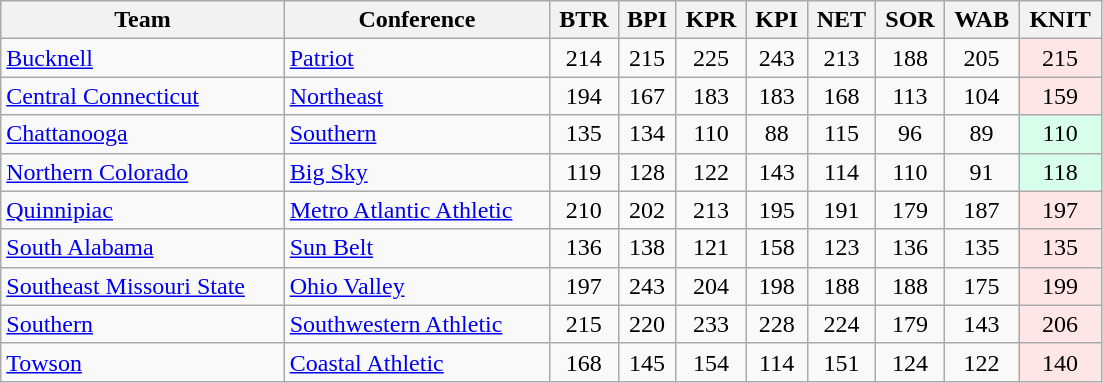<table class="wikitable sortable" style="text-align: center; font-size:100%; width:551pt;">
<tr>
<th>Team</th>
<th>Conference</th>
<th data-sort-type="number">BTR</th>
<th data-sort-type="number">BPI</th>
<th data-sort-type="number">KPR</th>
<th data-sort-type="number">KPI</th>
<th data-sort-type="number">NET</th>
<th data-sort-type="number">SOR</th>
<th data-sort-type="number">WAB</th>
<th data-sort-type="number">KNIT</th>
</tr>
<tr>
<td align="left"><a href='#'>Bucknell</a></td>
<td align="left"><a href='#'>Patriot</a></td>
<td>214</td>
<td>215</td>
<td>225</td>
<td>243</td>
<td>213</td>
<td>188</td>
<td>205</td>
<td style="background:#FFE6E6;">215</td>
</tr>
<tr>
<td align="left"><a href='#'>Central Connecticut</a></td>
<td align="left"><a href='#'>Northeast</a></td>
<td>194</td>
<td>167</td>
<td>183</td>
<td>183</td>
<td>168</td>
<td>113</td>
<td>104</td>
<td style="background:#FFE6E6;">159</td>
</tr>
<tr>
<td align="left"><a href='#'>Chattanooga</a></td>
<td align="left"><a href='#'>Southern</a></td>
<td>135</td>
<td>134</td>
<td>110</td>
<td>88</td>
<td>115</td>
<td>96</td>
<td>89</td>
<td style="background:#D8FFEB;">110</td>
</tr>
<tr>
<td align="left"><a href='#'>Northern Colorado</a></td>
<td align="left"><a href='#'>Big Sky</a></td>
<td>119</td>
<td>128</td>
<td>122</td>
<td>143</td>
<td>114</td>
<td>110</td>
<td>91</td>
<td style="background:#D8FFEB;">118</td>
</tr>
<tr>
<td align="left"><a href='#'>Quinnipiac</a></td>
<td align="left"><a href='#'>Metro Atlantic Athletic</a></td>
<td>210</td>
<td>202</td>
<td>213</td>
<td>195</td>
<td>191</td>
<td>179</td>
<td>187</td>
<td style="background:#FFE6E6;">197</td>
</tr>
<tr>
<td align="left"><a href='#'>South Alabama</a></td>
<td align="left"><a href='#'>Sun Belt</a></td>
<td>136</td>
<td>138</td>
<td>121</td>
<td>158</td>
<td>123</td>
<td>136</td>
<td>135</td>
<td style="background:#FFE6E6;">135</td>
</tr>
<tr>
<td align="left"><a href='#'>Southeast Missouri State</a></td>
<td align="left"><a href='#'>Ohio Valley</a></td>
<td>197</td>
<td>243</td>
<td>204</td>
<td>198</td>
<td>188</td>
<td>188</td>
<td>175</td>
<td style="background:#FFE6E6;">199</td>
</tr>
<tr>
<td align="left"><a href='#'>Southern</a></td>
<td align="left"><a href='#'>Southwestern Athletic</a></td>
<td>215</td>
<td>220</td>
<td>233</td>
<td>228</td>
<td>224</td>
<td>179</td>
<td>143</td>
<td style="background:#FFE6E6;">206</td>
</tr>
<tr>
<td align="left"><a href='#'>Towson</a></td>
<td align="left"><a href='#'>Coastal Athletic</a></td>
<td>168</td>
<td>145</td>
<td>154</td>
<td>114</td>
<td>151</td>
<td>124</td>
<td>122</td>
<td style="background:#FFE6E6;">140</td>
</tr>
</table>
